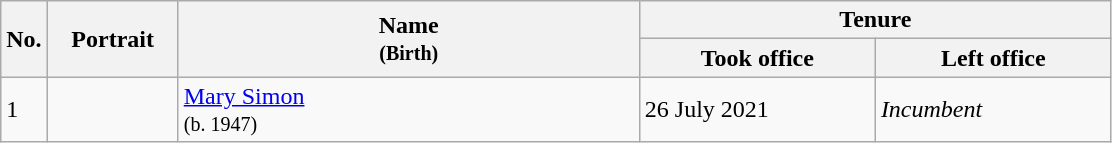<table class="wikitable">
<tr>
<th scope="col" style="width:20px;" rowspan="2">No.</th>
<th scope="col" style="width:80px;" rowspan="2">Portrait</th>
<th scope="col" style="width:300px;" rowspan="2">Name<br><small>(Birth)</small></th>
<th scope="col" style="width:300px;" colspan="2">Tenure</th>
</tr>
<tr>
<th scope="col" style="width:150px;">Took office</th>
<th scope="col" style="width:150px;">Left office</th>
</tr>
<tr>
<td>1</td>
<td style="text-align: center;"></td>
<td><a href='#'>Mary Simon</a><br><small>(b. 1947)</small></td>
<td>26 July 2021</td>
<td><em>Incumbent</em></td>
</tr>
</table>
